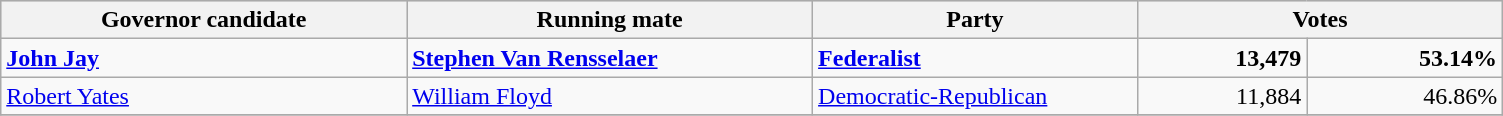<table class=wikitable>
<tr bgcolor=lightgrey>
<th width="20%">Governor candidate</th>
<th width="20%">Running mate</th>
<th width="16%">Party</th>
<th width="18%" colspan="2">Votes</th>
</tr>
<tr>
<td><strong><a href='#'>John Jay</a></strong></td>
<td><strong><a href='#'>Stephen Van Rensselaer</a></strong></td>
<td><strong><a href='#'>Federalist</a></strong></td>
<td align="right"><strong>13,479</strong></td>
<td align="right"><strong>53.14%</strong></td>
</tr>
<tr>
<td><a href='#'>Robert Yates</a></td>
<td><a href='#'>William Floyd</a></td>
<td><a href='#'>Democratic-Republican</a></td>
<td align="right">11,884</td>
<td align="right">46.86%</td>
</tr>
<tr>
</tr>
</table>
